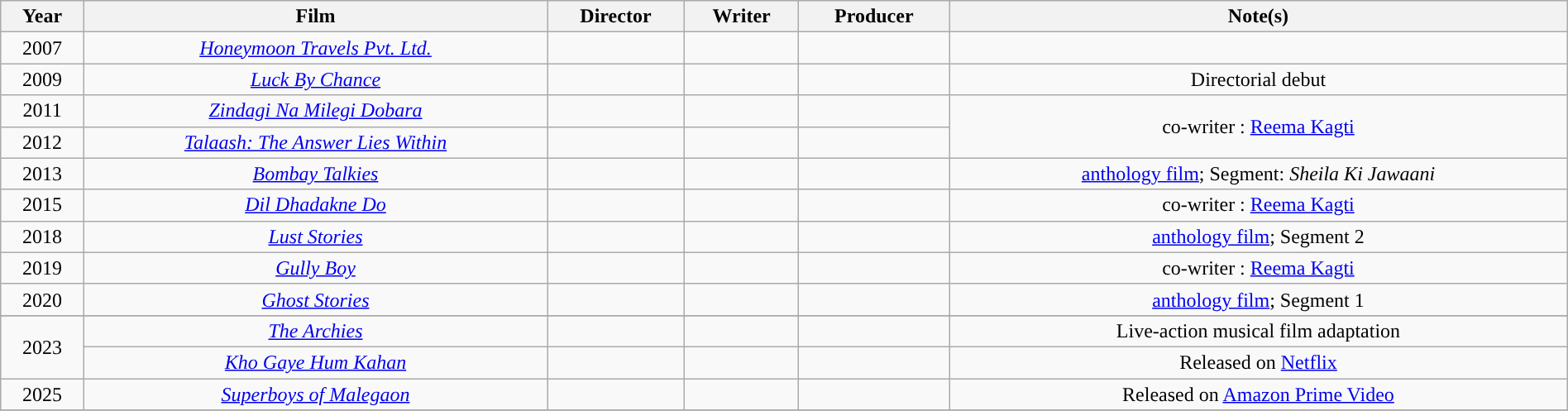<table class="wikitable sortable" style="width: 100%; text-align: center;">
<tr>
<th>Year</th>
<th>Film</th>
<th>Director</th>
<th>Writer</th>
<th>Producer</th>
<th>Note(s)</th>
</tr>
<tr>
<td>2007</td>
<td><em><a href='#'>Honeymoon Travels Pvt. Ltd.</a></em></td>
<td></td>
<td></td>
<td></td>
<td></td>
</tr>
<tr>
<td>2009</td>
<td><em><a href='#'>Luck By Chance</a></em></td>
<td></td>
<td></td>
<td></td>
<td>Directorial debut</td>
</tr>
<tr>
<td>2011</td>
<td><em><a href='#'>Zindagi Na Milegi Dobara</a></em></td>
<td></td>
<td></td>
<td></td>
<td rowspan="2">co-writer : <a href='#'>Reema Kagti</a></td>
</tr>
<tr>
<td>2012</td>
<td><em><a href='#'>Talaash: The Answer Lies Within</a></em></td>
<td></td>
<td></td>
<td></td>
</tr>
<tr>
<td>2013</td>
<td><em><a href='#'>Bombay Talkies</a></em></td>
<td></td>
<td></td>
<td></td>
<td><a href='#'>anthology film</a>; Segment: <em>Sheila Ki Jawaani</em></td>
</tr>
<tr>
<td>2015</td>
<td><em><a href='#'>Dil Dhadakne Do</a></em></td>
<td></td>
<td></td>
<td></td>
<td>co-writer : <a href='#'>Reema Kagti</a></td>
</tr>
<tr>
<td>2018</td>
<td><em><a href='#'>Lust Stories</a></em></td>
<td></td>
<td></td>
<td></td>
<td><a href='#'>anthology film</a>; Segment 2</td>
</tr>
<tr>
<td>2019</td>
<td><em><a href='#'>Gully Boy</a></em></td>
<td></td>
<td></td>
<td></td>
<td>co-writer : <a href='#'>Reema Kagti</a></td>
</tr>
<tr>
<td>2020</td>
<td><em><a href='#'>Ghost Stories</a></em></td>
<td></td>
<td></td>
<td></td>
<td><a href='#'>anthology film</a>; Segment 1</td>
</tr>
<tr>
</tr>
<tr>
<td rowspan=2>2023</td>
<td><em><a href='#'>The Archies</a></em></td>
<td></td>
<td></td>
<td></td>
<td>Live-action musical film adaptation</td>
</tr>
<tr>
<td><em><a href='#'>Kho Gaye Hum Kahan</a></em></td>
<td></td>
<td></td>
<td></td>
<td>Released on <a href='#'>Netflix</a></td>
</tr>
<tr>
<td>2025</td>
<td><em><a href='#'>Superboys of Malegaon</a></em></td>
<td></td>
<td></td>
<td></td>
<td>Released on <a href='#'>Amazon Prime Video</a></td>
</tr>
<tr>
</tr>
</table>
